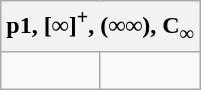<table class="wikitable">
<tr>
<th colspan="2">p1, [∞]<sup>+</sup>, (∞∞), C<sub>∞</sub></th>
</tr>
<tr>
<td><br></td>
<td><br></td>
</tr>
</table>
